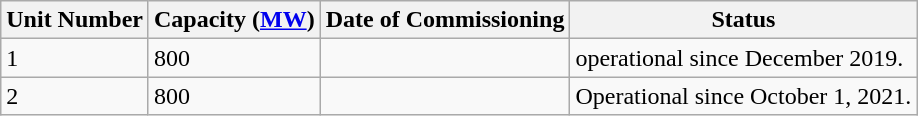<table class="sortable wikitable">
<tr>
<th>Unit Number</th>
<th>Capacity (<a href='#'>MW</a>)</th>
<th>Date of Commissioning</th>
<th>Status</th>
</tr>
<tr>
<td>1</td>
<td>800</td>
<td></td>
<td>operational since December 2019.</td>
</tr>
<tr>
<td>2</td>
<td>800</td>
<td></td>
<td>Operational since October 1, 2021.</td>
</tr>
</table>
